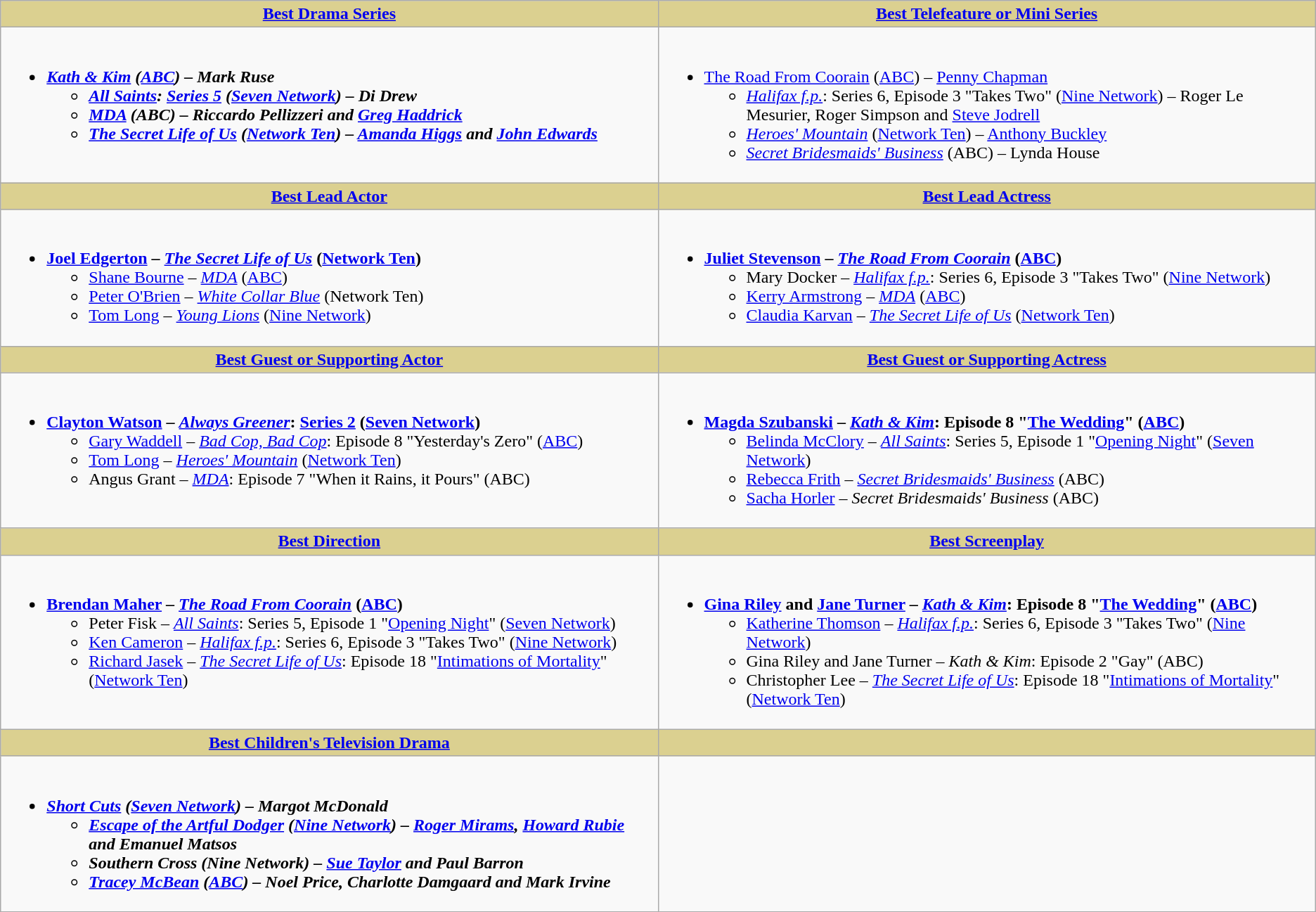<table class=wikitable style="width="100%">
<tr>
<th ! style="background:#dbd090; width=;"50%"><a href='#'>Best Drama Series</a></th>
<th ! style="background:#dbd090; width=;"50%"><a href='#'>Best Telefeature or Mini Series</a></th>
</tr>
<tr>
<td valign="top" width="50%"><br><ul><li><strong><em><a href='#'>Kath & Kim</a><em> (<a href='#'>ABC</a>) – Mark Ruse<strong><ul><li></em><a href='#'>All Saints</a>:<em> <a href='#'>Series 5</a> (<a href='#'>Seven Network</a>) – Di Drew</li><li></em><a href='#'>MDA</a><em> (ABC) – Riccardo Pellizzeri and <a href='#'>Greg Haddrick</a></li><li></em><a href='#'>The Secret Life of Us</a><em> (<a href='#'>Network Ten</a>) – <a href='#'>Amanda Higgs</a> and <a href='#'>John Edwards</a></li></ul></li></ul></td>
<td valign="top" width="50%"><br><ul><li></em></strong><a href='#'>The Road From Coorain</a></em> (<a href='#'>ABC</a>) – <a href='#'>Penny Chapman</a></strong><ul><li><em><a href='#'>Halifax f.p.</a></em>: Series 6, Episode 3 "Takes Two" (<a href='#'>Nine Network</a>) – Roger Le Mesurier, Roger Simpson and <a href='#'>Steve Jodrell</a></li><li><em><a href='#'>Heroes' Mountain</a></em> (<a href='#'>Network Ten</a>) – <a href='#'>Anthony Buckley</a></li><li><em><a href='#'>Secret Bridesmaids' Business</a></em> (ABC) – Lynda House</li></ul></li></ul></td>
</tr>
<tr>
<th ! style="background:#dbd090; width=;"50%"><a href='#'>Best Lead Actor</a></th>
<th ! style="background:#dbd090; width=;"50%"><a href='#'>Best Lead Actress</a></th>
</tr>
<tr>
<td valign="top" width="50%"><br><ul><li><strong><a href='#'>Joel Edgerton</a> – <em><a href='#'>The Secret Life of Us</a></em> (<a href='#'>Network Ten</a>)</strong><ul><li><a href='#'>Shane Bourne</a> – <em><a href='#'>MDA</a></em> (<a href='#'>ABC</a>)</li><li><a href='#'>Peter O'Brien</a> – <em><a href='#'>White Collar Blue</a></em> (Network Ten)</li><li><a href='#'>Tom Long</a> – <em><a href='#'>Young Lions</a></em> (<a href='#'>Nine Network</a>)</li></ul></li></ul></td>
<td valign="top" width="50%"><br><ul><li><strong><a href='#'>Juliet Stevenson</a> – <em><a href='#'>The Road From Coorain</a></em> (<a href='#'>ABC</a>)</strong><ul><li>Mary Docker – <em><a href='#'>Halifax f.p.</a></em>: Series 6, Episode 3 "Takes Two" (<a href='#'>Nine Network</a>)</li><li><a href='#'>Kerry Armstrong</a> – <em><a href='#'>MDA</a></em> (<a href='#'>ABC</a>)</li><li><a href='#'>Claudia Karvan</a> – <em><a href='#'>The Secret Life of Us</a></em> (<a href='#'>Network Ten</a>)</li></ul></li></ul></td>
</tr>
<tr>
<th ! style="background:#dbd090; width=;"50%"><a href='#'>Best Guest or Supporting Actor</a></th>
<th ! style="background:#dbd090; width=;"50%"><a href='#'>Best Guest or Supporting Actress</a></th>
</tr>
<tr>
<td valign="top" width="50%"><br><ul><li><strong><a href='#'>Clayton Watson</a> – <em><a href='#'>Always Greener</a></em>: <a href='#'>Series 2</a> (<a href='#'>Seven Network</a>)</strong><ul><li><a href='#'>Gary Waddell</a> – <em><a href='#'>Bad Cop, Bad Cop</a></em>: Episode 8 "Yesterday's Zero" (<a href='#'>ABC</a>)</li><li><a href='#'>Tom Long</a> – <em><a href='#'>Heroes' Mountain</a></em> (<a href='#'>Network Ten</a>)</li><li>Angus Grant – <em><a href='#'>MDA</a></em>: Episode 7 "When it Rains, it Pours" (ABC)</li></ul></li></ul></td>
<td valign="top" width="50%"><br><ul><li><strong><a href='#'>Magda Szubanski</a> – <em><a href='#'>Kath & Kim</a></em>: Episode 8 "<a href='#'>The Wedding</a>" (<a href='#'>ABC</a>)</strong><ul><li><a href='#'>Belinda McClory</a> – <em><a href='#'>All Saints</a></em>: Series 5, Episode 1 "<a href='#'>Opening Night</a>" (<a href='#'>Seven Network</a>)</li><li><a href='#'>Rebecca Frith</a> – <em><a href='#'>Secret Bridesmaids' Business</a></em> (ABC)</li><li><a href='#'>Sacha Horler</a> – <em>Secret Bridesmaids' Business</em> (ABC)</li></ul></li></ul></td>
</tr>
<tr>
<th ! style="background:#dbd090; width=;"50%"><a href='#'>Best Direction</a></th>
<th ! style="background:#dbd090; width=;"50%"><a href='#'>Best Screenplay</a></th>
</tr>
<tr>
<td valign="top" width="50%"><br><ul><li><strong><a href='#'>Brendan Maher</a> – <em><a href='#'>The Road From Coorain</a></em> (<a href='#'>ABC</a>)</strong><ul><li>Peter Fisk – <em><a href='#'>All Saints</a></em>: Series 5, Episode 1 "<a href='#'>Opening Night</a>" (<a href='#'>Seven Network</a>)</li><li><a href='#'>Ken Cameron</a> – <em><a href='#'>Halifax f.p.</a></em>: Series 6, Episode 3 "Takes Two" (<a href='#'>Nine Network</a>)</li><li><a href='#'>Richard Jasek</a> – <em><a href='#'>The Secret Life of Us</a></em>: Episode 18 "<a href='#'>Intimations of Mortality</a>" (<a href='#'>Network Ten</a>)</li></ul></li></ul></td>
<td valign="top" width="50%"><br><ul><li><strong><a href='#'>Gina Riley</a> and <a href='#'>Jane Turner</a> – <em><a href='#'>Kath & Kim</a></em>: Episode 8 "<a href='#'>The Wedding</a>" (<a href='#'>ABC</a>)</strong><ul><li><a href='#'>Katherine Thomson</a> – <em><a href='#'>Halifax f.p.</a></em>: Series 6, Episode 3 "Takes Two" (<a href='#'>Nine Network</a>)</li><li>Gina Riley and Jane Turner – <em>Kath & Kim</em>: Episode 2 "Gay" (ABC)</li><li>Christopher Lee – <em><a href='#'>The Secret Life of Us</a></em>: Episode 18 "<a href='#'>Intimations of Mortality</a>" (<a href='#'>Network Ten</a>)</li></ul></li></ul></td>
</tr>
<tr>
<th ! style="background:#dbd090; width=;"50%"><a href='#'>Best Children's Television Drama</a></th>
<th ! style="background:#dbd090; width=;"50%"></th>
</tr>
<tr>
<td valign="top" width="50%"><br><ul><li><strong><em><a href='#'>Short Cuts</a><em> (<a href='#'>Seven Network</a>) – Margot McDonald<strong><ul><li></em><a href='#'>Escape of the Artful Dodger</a><em> (<a href='#'>Nine Network</a>) – <a href='#'>Roger Mirams</a>, <a href='#'>Howard Rubie</a> and Emanuel Matsos</li><li></em>Southern Cross<em> (Nine Network) – <a href='#'>Sue Taylor</a> and Paul Barron</li><li></em><a href='#'>Tracey McBean</a><em> (<a href='#'>ABC</a>) – Noel Price, Charlotte Damgaard and Mark Irvine</li></ul></li></ul></td>
<td valign="top" width="50%"></td>
</tr>
</table>
